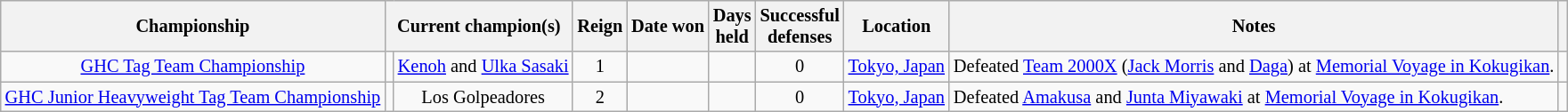<table class="wikitable" style="text-align:center; font-size:85%;">
<tr>
<th>Championship</th>
<th colspan="2">Current champion(s)</th>
<th>Reign</th>
<th>Date won</th>
<th>Days<br>held</th>
<th>Successful<br>defenses</th>
<th>Location</th>
<th>Notes</th>
<th class="unsortable"></th>
</tr>
<tr>
<td><a href='#'>GHC Tag Team Championship</a></td>
<td><br></td>
<td><a href='#'>Kenoh</a> and <a href='#'>Ulka Sasaki</a></td>
<td>1<br></td>
<td></td>
<td></td>
<td>0</td>
<td><a href='#'>Tokyo, Japan</a></td>
<td align=left>Defeated <a href='#'>Team 2000X</a> (<a href='#'>Jack Morris</a> and <a href='#'>Daga</a>) at <a href='#'>Memorial Voyage in Kokugikan</a>.</td>
<td></td>
</tr>
<tr>
<td><a href='#'>GHC Junior Heavyweight Tag Team Championship</a></td>
<td><br></td>
<td>Los Golpeadores<br></td>
<td>2</td>
<td></td>
<td></td>
<td>0</td>
<td><a href='#'>Tokyo, Japan</a></td>
<td align=left>Defeated <a href='#'>Amakusa</a> and <a href='#'>Junta Miyawaki</a> at <a href='#'>Memorial Voyage in Kokugikan</a>.</td>
<td></td>
</tr>
</table>
